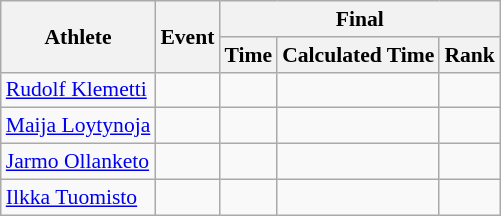<table class="wikitable" style="font-size:90%">
<tr>
<th rowspan="2">Athlete</th>
<th rowspan="2">Event</th>
<th colspan="3">Final</th>
</tr>
<tr>
<th>Time</th>
<th>Calculated Time</th>
<th>Rank</th>
</tr>
<tr>
<td><a href='#'>Rudolf Klemetti</a></td>
<td></td>
<td align="center"></td>
<td align="center"></td>
<td align="center"></td>
</tr>
<tr>
<td><a href='#'>Maija Loytynoja</a></td>
<td></td>
<td align="center"></td>
<td align="center"></td>
<td align="center"></td>
</tr>
<tr>
<td><a href='#'>Jarmo Ollanketo</a></td>
<td></td>
<td align="center"></td>
<td align="center"></td>
<td align="center"></td>
</tr>
<tr>
<td><a href='#'>Ilkka Tuomisto</a></td>
<td></td>
<td align="center"></td>
<td align="center"></td>
<td align="center"></td>
</tr>
</table>
